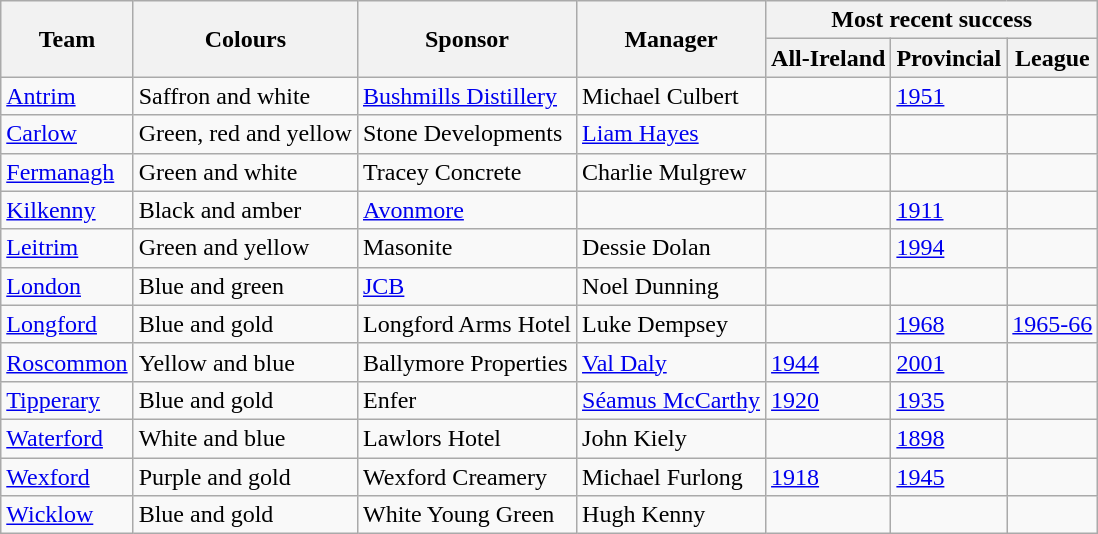<table class="wikitable">
<tr>
<th rowspan="2">Team</th>
<th rowspan="2">Colours</th>
<th rowspan="2">Sponsor</th>
<th rowspan="2">Manager</th>
<th colspan="3">Most recent success</th>
</tr>
<tr>
<th>All-Ireland</th>
<th>Provincial</th>
<th>League</th>
</tr>
<tr>
<td><a href='#'>Antrim</a></td>
<td>Saffron and white</td>
<td><a href='#'>Bushmills Distillery</a></td>
<td>Michael Culbert</td>
<td></td>
<td><a href='#'>1951</a></td>
<td></td>
</tr>
<tr>
<td><a href='#'>Carlow</a></td>
<td>Green, red and yellow</td>
<td>Stone Developments</td>
<td><a href='#'>Liam Hayes</a></td>
<td></td>
<td></td>
<td></td>
</tr>
<tr>
<td><a href='#'>Fermanagh</a></td>
<td>Green and white</td>
<td>Tracey Concrete</td>
<td>Charlie Mulgrew</td>
<td></td>
<td></td>
<td></td>
</tr>
<tr>
<td><a href='#'>Kilkenny</a></td>
<td>Black and amber</td>
<td><a href='#'>Avonmore</a></td>
<td></td>
<td></td>
<td><a href='#'>1911</a></td>
<td></td>
</tr>
<tr>
<td><a href='#'>Leitrim</a></td>
<td>Green and yellow</td>
<td>Masonite</td>
<td>Dessie Dolan</td>
<td></td>
<td><a href='#'>1994</a></td>
<td></td>
</tr>
<tr>
<td><a href='#'>London</a></td>
<td>Blue and green</td>
<td><a href='#'>JCB</a></td>
<td>Noel Dunning</td>
<td></td>
<td></td>
<td></td>
</tr>
<tr>
<td><a href='#'>Longford</a></td>
<td>Blue and gold</td>
<td>Longford Arms Hotel</td>
<td>Luke Dempsey</td>
<td></td>
<td><a href='#'>1968</a></td>
<td><a href='#'>1965-66</a></td>
</tr>
<tr>
<td><a href='#'>Roscommon</a></td>
<td>Yellow and blue</td>
<td>Ballymore Properties</td>
<td><a href='#'>Val Daly</a></td>
<td><a href='#'>1944</a></td>
<td><a href='#'>2001</a></td>
<td></td>
</tr>
<tr>
<td><a href='#'>Tipperary</a></td>
<td>Blue and gold</td>
<td>Enfer</td>
<td><a href='#'>Séamus McCarthy</a></td>
<td><a href='#'>1920</a></td>
<td><a href='#'>1935</a></td>
<td></td>
</tr>
<tr>
<td><a href='#'>Waterford</a></td>
<td>White and blue</td>
<td>Lawlors Hotel</td>
<td>John Kiely</td>
<td></td>
<td><a href='#'>1898</a></td>
<td></td>
</tr>
<tr>
<td><a href='#'>Wexford</a></td>
<td>Purple and gold</td>
<td>Wexford Creamery</td>
<td>Michael Furlong</td>
<td><a href='#'>1918</a></td>
<td><a href='#'>1945</a></td>
<td></td>
</tr>
<tr>
<td><a href='#'>Wicklow</a></td>
<td>Blue and gold</td>
<td>White Young Green</td>
<td>Hugh Kenny</td>
<td></td>
<td></td>
<td></td>
</tr>
</table>
